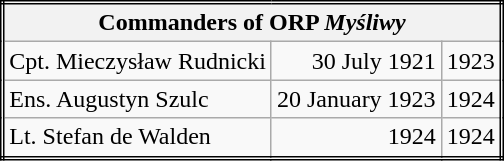<table class="wikitable" style="text-align:right; border:double; float:right; margin-left:15px;">
<tr>
<th colspan=3>Commanders of ORP <em>Myśliwy</em></th>
</tr>
<tr>
<td style="text-align:left;">Cpt. Mieczysław Rudnicki</td>
<td>30 July 1921</td>
<td>1923</td>
</tr>
<tr>
<td style="text-align:left;">Ens. Augustyn Szulc</td>
<td>20 January 1923</td>
<td>1924</td>
</tr>
<tr>
<td style="text-align:left;">Lt. Stefan de Walden</td>
<td>1924</td>
<td>1924</td>
</tr>
</table>
